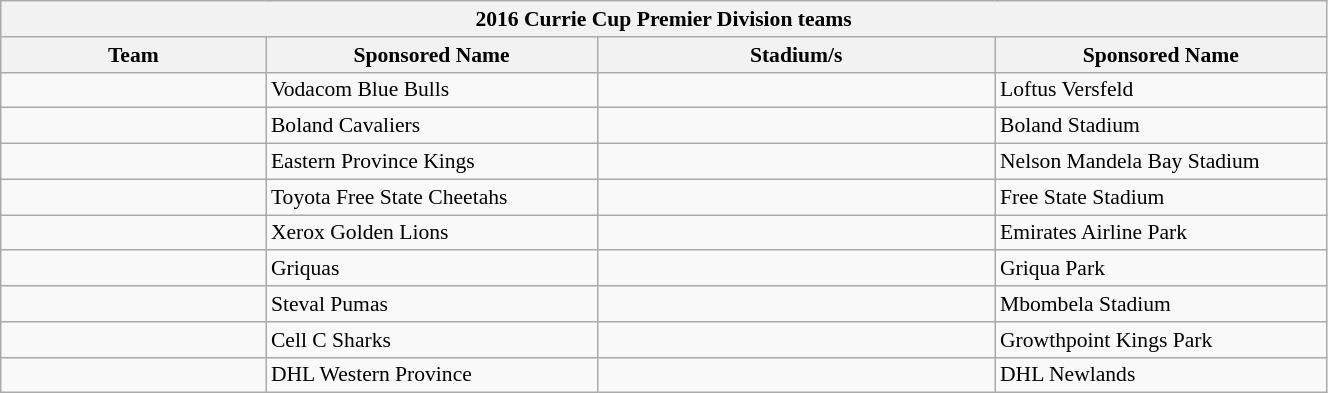<table class="wikitable collapsible sortable" style="text-align:left; font-size:90%; width:70%;">
<tr>
<th colspan="100%" align=center>2016 Currie Cup Premier Division teams</th>
</tr>
<tr>
<th width="20%">Team</th>
<th width="25%">Sponsored Name</th>
<th width="30%">Stadium/s</th>
<th width="25%">Sponsored Name</th>
</tr>
<tr>
<td></td>
<td>Vodacom Blue Bulls</td>
<td></td>
<td>Loftus Versfeld</td>
</tr>
<tr>
<td></td>
<td>Boland Cavaliers</td>
<td></td>
<td>Boland Stadium</td>
</tr>
<tr>
<td></td>
<td>Eastern Province Kings</td>
<td></td>
<td>Nelson Mandela Bay Stadium</td>
</tr>
<tr>
<td></td>
<td>Toyota Free State Cheetahs</td>
<td></td>
<td>Free State Stadium</td>
</tr>
<tr>
<td></td>
<td>Xerox Golden Lions</td>
<td></td>
<td>Emirates Airline Park</td>
</tr>
<tr>
<td></td>
<td>Griquas</td>
<td></td>
<td>Griqua Park</td>
</tr>
<tr>
<td></td>
<td>Steval Pumas</td>
<td></td>
<td>Mbombela Stadium</td>
</tr>
<tr>
<td></td>
<td>Cell C Sharks</td>
<td></td>
<td>Growthpoint Kings Park</td>
</tr>
<tr>
<td></td>
<td>DHL Western Province</td>
<td></td>
<td>DHL Newlands</td>
</tr>
</table>
